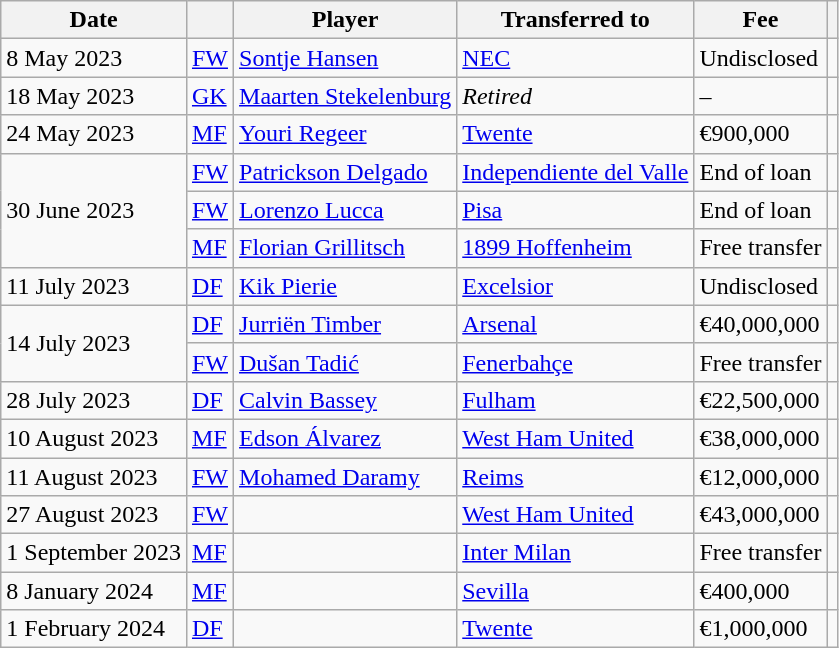<table class="wikitable">
<tr>
<th>Date</th>
<th></th>
<th>Player</th>
<th>Transferred to</th>
<th>Fee</th>
<th></th>
</tr>
<tr>
<td>8 May 2023</td>
<td><a href='#'>FW</a></td>
<td> <a href='#'>Sontje Hansen</a></td>
<td> <a href='#'>NEC</a></td>
<td>Undisclosed</td>
<td></td>
</tr>
<tr>
<td>18 May 2023</td>
<td><a href='#'>GK</a></td>
<td> <a href='#'>Maarten Stekelenburg</a></td>
<td><em>Retired</em></td>
<td>–</td>
<td></td>
</tr>
<tr>
<td>24 May 2023</td>
<td><a href='#'>MF</a></td>
<td> <a href='#'>Youri Regeer</a></td>
<td> <a href='#'>Twente</a></td>
<td>€900,000</td>
<td></td>
</tr>
<tr>
<td rowspan="3">30 June 2023</td>
<td><a href='#'>FW</a></td>
<td> <a href='#'>Patrickson Delgado</a></td>
<td> <a href='#'>Independiente del Valle</a></td>
<td>End of loan</td>
<td></td>
</tr>
<tr>
<td><a href='#'>FW</a></td>
<td> <a href='#'>Lorenzo Lucca</a></td>
<td> <a href='#'>Pisa</a></td>
<td>End of loan</td>
<td></td>
</tr>
<tr>
<td><a href='#'>MF</a></td>
<td> <a href='#'>Florian Grillitsch</a></td>
<td> <a href='#'>1899 Hoffenheim</a></td>
<td>Free transfer</td>
<td></td>
</tr>
<tr>
<td>11 July 2023</td>
<td><a href='#'>DF</a></td>
<td> <a href='#'>Kik Pierie</a></td>
<td> <a href='#'>Excelsior</a></td>
<td>Undisclosed</td>
<td></td>
</tr>
<tr>
<td rowspan="2">14 July 2023</td>
<td><a href='#'>DF</a></td>
<td> <a href='#'>Jurriën Timber</a></td>
<td> <a href='#'>Arsenal</a></td>
<td>€40,000,000</td>
<td></td>
</tr>
<tr>
<td><a href='#'>FW</a></td>
<td> <a href='#'>Dušan Tadić</a></td>
<td> <a href='#'>Fenerbahçe</a></td>
<td>Free transfer</td>
<td></td>
</tr>
<tr>
<td>28 July 2023</td>
<td><a href='#'>DF</a></td>
<td> <a href='#'>Calvin Bassey</a></td>
<td> <a href='#'>Fulham</a></td>
<td>€22,500,000</td>
<td></td>
</tr>
<tr>
<td>10 August 2023</td>
<td><a href='#'>MF</a></td>
<td> <a href='#'>Edson Álvarez</a></td>
<td> <a href='#'>West Ham United</a></td>
<td>€38,000,000</td>
<td></td>
</tr>
<tr>
<td>11 August 2023</td>
<td><a href='#'>FW</a></td>
<td> <a href='#'>Mohamed Daramy</a></td>
<td> <a href='#'>Reims</a></td>
<td>€12,000,000</td>
<td></td>
</tr>
<tr>
<td>27 August 2023</td>
<td><a href='#'>FW</a></td>
<td></td>
<td> <a href='#'>West Ham United</a></td>
<td>€43,000,000</td>
<td></td>
</tr>
<tr>
<td>1 September 2023</td>
<td><a href='#'>MF</a></td>
<td></td>
<td> <a href='#'>Inter Milan</a></td>
<td>Free transfer</td>
<td></td>
</tr>
<tr>
<td>8 January 2024</td>
<td><a href='#'>MF</a></td>
<td></td>
<td> <a href='#'>Sevilla</a></td>
<td>€400,000</td>
<td></td>
</tr>
<tr>
<td>1 February 2024</td>
<td><a href='#'>DF</a></td>
<td></td>
<td> <a href='#'>Twente</a></td>
<td>€1,000,000</td>
<td></td>
</tr>
</table>
